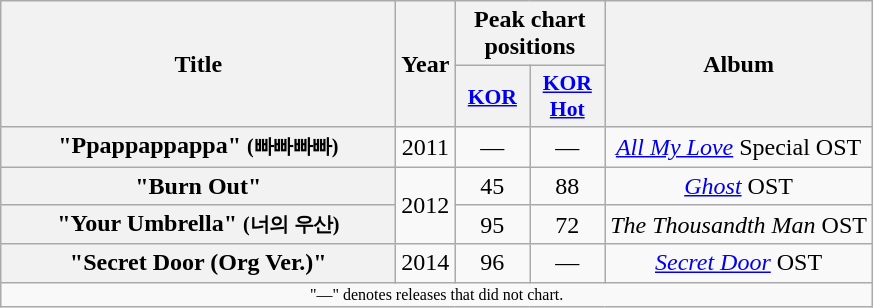<table class="wikitable plainrowheaders" style="text-align:center;">
<tr>
<th scope="col" rowspan="2" style="width:16em;">Title</th>
<th scope="col" rowspan="2">Year</th>
<th scope="col" colspan="2">Peak chart positions</th>
<th scope="col" rowspan="2">Album</th>
</tr>
<tr>
<th scope="col" style="width:3em;font-size:90%;"><a href='#'>KOR</a><br></th>
<th scope="col" style="width:3em;font-size:90%;"><a href='#'>KOR<br>Hot</a><br></th>
</tr>
<tr>
<th scope="row">"Ppappappappa" <small>(빠빠빠빠)</small></th>
<td>2011</td>
<td>—</td>
<td>—</td>
<td><em><a href='#'>All My Love</a></em> Special OST</td>
</tr>
<tr>
<th scope="row">"Burn Out"</th>
<td rowspan="2">2012</td>
<td>45</td>
<td>88</td>
<td><em><a href='#'>Ghost</a></em> OST</td>
</tr>
<tr>
<th scope="row">"Your Umbrella" <small>(너의 우산)</small></th>
<td>95</td>
<td>72</td>
<td><em>The Thousandth Man</em> OST</td>
</tr>
<tr>
<th scope="row">"Secret Door (Org Ver.)"</th>
<td>2014</td>
<td>96</td>
<td>—</td>
<td><em><a href='#'>Secret Door</a></em> OST</td>
</tr>
<tr>
<td colspan="5" style="font-size:8pt;">"—" denotes releases that did not chart.</td>
</tr>
</table>
